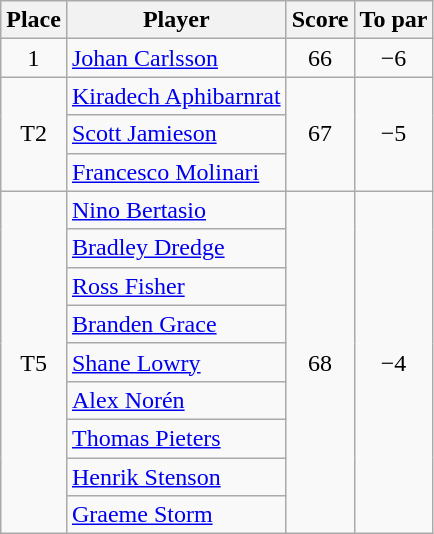<table class="wikitable">
<tr>
<th>Place</th>
<th>Player</th>
<th>Score</th>
<th>To par</th>
</tr>
<tr>
<td align=center>1</td>
<td> <a href='#'>Johan Carlsson</a></td>
<td align=center>66</td>
<td align=center>−6</td>
</tr>
<tr>
<td rowspan=3 align=center>T2</td>
<td> <a href='#'>Kiradech Aphibarnrat</a></td>
<td rowspan=3 align=center>67</td>
<td rowspan=3 align=center>−5</td>
</tr>
<tr>
<td> <a href='#'>Scott Jamieson</a></td>
</tr>
<tr>
<td> <a href='#'>Francesco Molinari</a></td>
</tr>
<tr>
<td rowspan=9 align=center>T5</td>
<td> <a href='#'>Nino Bertasio</a></td>
<td rowspan=9 align=center>68</td>
<td rowspan=9 align=center>−4</td>
</tr>
<tr>
<td> <a href='#'>Bradley Dredge</a></td>
</tr>
<tr>
<td> <a href='#'>Ross Fisher</a></td>
</tr>
<tr>
<td> <a href='#'>Branden Grace</a></td>
</tr>
<tr>
<td> <a href='#'>Shane Lowry</a></td>
</tr>
<tr>
<td> <a href='#'>Alex Norén</a></td>
</tr>
<tr>
<td> <a href='#'>Thomas Pieters</a></td>
</tr>
<tr>
<td> <a href='#'>Henrik Stenson</a></td>
</tr>
<tr>
<td> <a href='#'>Graeme Storm</a></td>
</tr>
</table>
